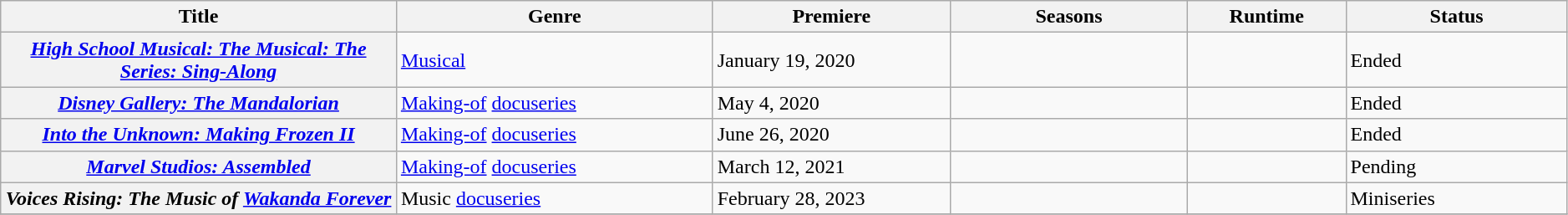<table class="wikitable sortable plainrowheaders" style="width:99%;">
<tr>
<th scope="col" style="width:25%;">Title</th>
<th scope="col" style="width:20%;">Genre</th>
<th scope="col" style="width:15%;">Premiere</th>
<th scope="col" style="width:15%;">Seasons</th>
<th scope="col" style="width:10%;">Runtime</th>
<th scope="col" style="width:14%;">Status</th>
</tr>
<tr>
<th scope="row"><em><a href='#'>High School Musical: The Musical: The Series: Sing-Along</a></em></th>
<td><a href='#'>Musical</a></td>
<td>January 19, 2020</td>
<td></td>
<td></td>
<td>Ended</td>
</tr>
<tr>
<th scope="row"><em><a href='#'>Disney Gallery: The Mandalorian</a></em></th>
<td><a href='#'>Making-of</a> <a href='#'>docuseries</a></td>
<td>May 4, 2020</td>
<td></td>
<td></td>
<td>Ended</td>
</tr>
<tr>
<th scope="row"><em><a href='#'>Into the Unknown: Making Frozen II</a></em></th>
<td><a href='#'>Making-of</a> <a href='#'>docuseries</a></td>
<td>June 26, 2020</td>
<td></td>
<td></td>
<td>Ended</td>
</tr>
<tr>
<th scope="row"><em><a href='#'>Marvel Studios: Assembled</a></em></th>
<td><a href='#'>Making-of</a> <a href='#'>docuseries</a></td>
<td>March 12, 2021</td>
<td></td>
<td></td>
<td>Pending</td>
</tr>
<tr>
<th scope="row"><em>Voices Rising: The Music of <a href='#'>Wakanda Forever</a></em></th>
<td>Music <a href='#'>docuseries</a></td>
<td>February 28, 2023</td>
<td></td>
<td></td>
<td>Miniseries</td>
</tr>
<tr>
</tr>
</table>
